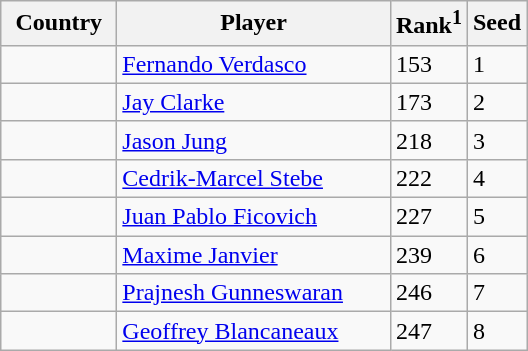<table class="sortable wikitable">
<tr>
<th width="70">Country</th>
<th width="175">Player</th>
<th>Rank<sup>1</sup></th>
<th>Seed</th>
</tr>
<tr>
<td></td>
<td><a href='#'>Fernando Verdasco</a></td>
<td>153</td>
<td>1</td>
</tr>
<tr>
<td></td>
<td><a href='#'>Jay Clarke</a></td>
<td>173</td>
<td>2</td>
</tr>
<tr>
<td></td>
<td><a href='#'>Jason Jung</a></td>
<td>218</td>
<td>3</td>
</tr>
<tr>
<td></td>
<td><a href='#'>Cedrik-Marcel Stebe</a></td>
<td>222</td>
<td>4</td>
</tr>
<tr>
<td></td>
<td><a href='#'>Juan Pablo Ficovich</a></td>
<td>227</td>
<td>5</td>
</tr>
<tr>
<td></td>
<td><a href='#'>Maxime Janvier</a></td>
<td>239</td>
<td>6</td>
</tr>
<tr>
<td></td>
<td><a href='#'>Prajnesh Gunneswaran</a></td>
<td>246</td>
<td>7</td>
</tr>
<tr>
<td></td>
<td><a href='#'>Geoffrey Blancaneaux</a></td>
<td>247</td>
<td>8</td>
</tr>
</table>
